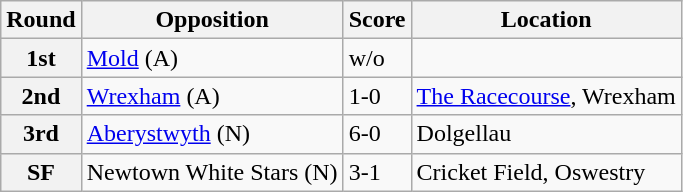<table class="wikitable">
<tr>
<th>Round</th>
<th>Opposition</th>
<th>Score</th>
<th>Location</th>
</tr>
<tr>
<th>1st</th>
<td><a href='#'>Mold</a> (A)</td>
<td>w/o</td>
<td></td>
</tr>
<tr>
<th>2nd</th>
<td><a href='#'>Wrexham</a> (A)</td>
<td>1-0</td>
<td><a href='#'>The Racecourse</a>, Wrexham</td>
</tr>
<tr>
<th>3rd</th>
<td><a href='#'>Aberystwyth</a> (N)</td>
<td>6-0</td>
<td>Dolgellau</td>
</tr>
<tr>
<th>SF</th>
<td>Newtown White Stars (N)</td>
<td>3-1</td>
<td>Cricket Field, Oswestry</td>
</tr>
</table>
